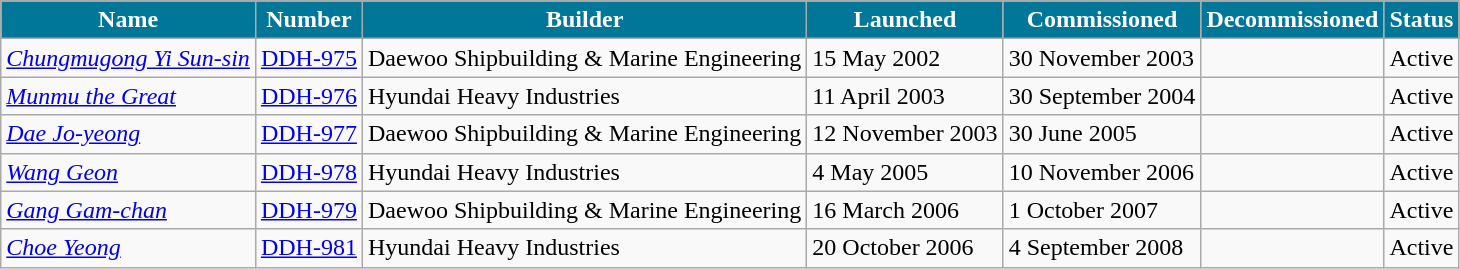<table class="wikitable">
<tr>
<th style="background:#079;color:#fff;">Name</th>
<th style="background:#079;color:#fff;">Number</th>
<th style="background:#079;color:#fff;">Builder</th>
<th style="background:#079;color:#fff;">Launched</th>
<th style="background:#079;color:#fff;">Commissioned</th>
<th style="background:#079;color:#fff;">Decommissioned</th>
<th style="background:#079;color:#fff;">Status</th>
</tr>
<tr>
<td><em><a href='#'>Chungmugong Yi Sun-sin</a></em></td>
<td><a href='#'>DDH-975</a></td>
<td>Daewoo Shipbuilding & Marine Engineering</td>
<td>15 May 2002</td>
<td>30 November 2003</td>
<td></td>
<td>Active</td>
</tr>
<tr>
<td><em><a href='#'>Munmu the Great</a></em></td>
<td><a href='#'>DDH-976</a></td>
<td>Hyundai Heavy Industries</td>
<td>11 April 2003</td>
<td>30 September 2004</td>
<td></td>
<td>Active</td>
</tr>
<tr>
<td><em><a href='#'>Dae Jo-yeong</a></em></td>
<td><a href='#'>DDH-977</a></td>
<td>Daewoo Shipbuilding & Marine Engineering</td>
<td>12 November 2003</td>
<td>30 June 2005</td>
<td></td>
<td>Active</td>
</tr>
<tr>
<td><em><a href='#'>Wang Geon</a></em></td>
<td><a href='#'>DDH-978</a></td>
<td>Hyundai Heavy Industries</td>
<td>4 May 2005</td>
<td>10 November 2006</td>
<td></td>
<td>Active</td>
</tr>
<tr>
<td><em><a href='#'>Gang Gam-chan</a></em></td>
<td><a href='#'>DDH-979</a></td>
<td>Daewoo Shipbuilding & Marine Engineering</td>
<td>16 March 2006</td>
<td>1 October 2007</td>
<td></td>
<td>Active</td>
</tr>
<tr>
<td><em><a href='#'>Choe Yeong</a></em></td>
<td><a href='#'>DDH-981</a></td>
<td>Hyundai Heavy Industries</td>
<td>20 October 2006</td>
<td>4 September 2008</td>
<td></td>
<td>Active</td>
</tr>
</table>
